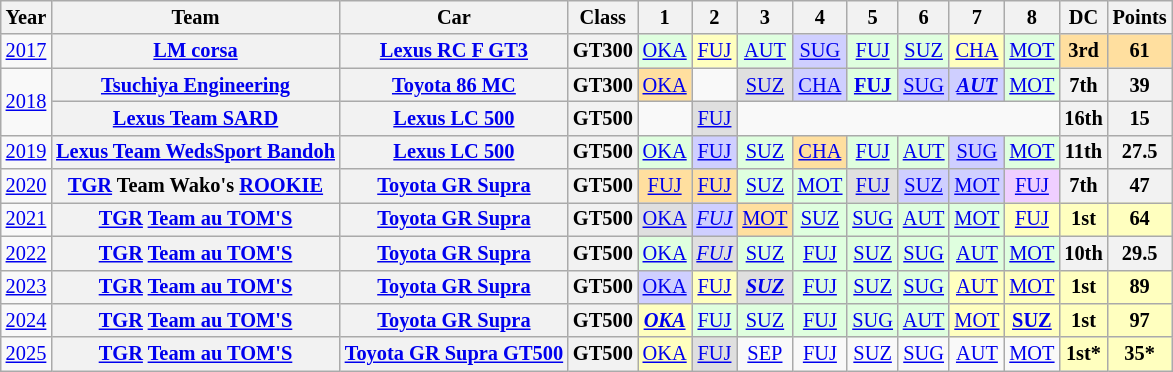<table class="wikitable" style="text-align:center; font-size:85%">
<tr>
<th>Year</th>
<th>Team</th>
<th>Car</th>
<th>Class</th>
<th>1</th>
<th>2</th>
<th>3</th>
<th>4</th>
<th>5</th>
<th>6</th>
<th>7</th>
<th>8</th>
<th>DC</th>
<th>Points</th>
</tr>
<tr>
<td><a href='#'>2017</a></td>
<th nowrap><a href='#'>LM corsa</a></th>
<th nowrap><a href='#'>Lexus RC F GT3</a></th>
<th>GT300</th>
<td style="background:#DFFFDF;"><a href='#'>OKA</a><br></td>
<td style="background:#FFFFBF;"><a href='#'>FUJ</a><br></td>
<td style="background:#DFFFDF;"><a href='#'>AUT</a><br></td>
<td style="background:#CFCFFF;"><a href='#'>SUG</a><br></td>
<td style="background:#DFFFDF;"><a href='#'>FUJ</a><br></td>
<td style="background:#DFFFDF;"><a href='#'>SUZ</a><br></td>
<td style="background:#FFFFBF;"><a href='#'>CHA</a><br></td>
<td style="background:#DFFFDF;"><a href='#'>MOT</a><br></td>
<th style="background:#FFDF9F;">3rd</th>
<th style="background:#FFDF9F;">61</th>
</tr>
<tr>
<td rowspan=2><a href='#'>2018</a></td>
<th nowrap><a href='#'>Tsuchiya Engineering</a></th>
<th nowrap><a href='#'>Toyota 86 MC</a></th>
<th>GT300</th>
<td style="background:#FFDF9F;"><a href='#'>OKA</a><br></td>
<td></td>
<td style="background:#DFDFDF;"><a href='#'>SUZ</a><br></td>
<td style="background:#CFCFFF;"><a href='#'>CHA</a><br></td>
<td style="background:#DFFFDF;"><strong><a href='#'>FUJ</a></strong><br></td>
<td style="background:#CFCFFF;"><a href='#'>SUG</a><br></td>
<td style="background:#CFCFFF;"><strong><em><a href='#'>AUT</a></em></strong><br></td>
<td style="background:#DFFFDF;"><a href='#'>MOT</a><br></td>
<th>7th</th>
<th>39</th>
</tr>
<tr>
<th nowrap><a href='#'>Lexus Team SARD</a></th>
<th nowrap><a href='#'>Lexus LC 500</a></th>
<th>GT500</th>
<td></td>
<td style="background:#DFDFDF;"><a href='#'>FUJ</a><br></td>
<td colspan=6></td>
<th>16th</th>
<th>15</th>
</tr>
<tr>
<td><a href='#'>2019</a></td>
<th nowrap><a href='#'>Lexus Team WedsSport Bandoh</a></th>
<th nowrap><a href='#'>Lexus LC 500</a></th>
<th>GT500</th>
<td style="background:#DFFFDF;"><a href='#'>OKA</a><br></td>
<td style="background:#CFCFFF;"><a href='#'>FUJ</a><br></td>
<td style="background:#DFFFDF;"><a href='#'>SUZ</a><br></td>
<td style="background:#FFDF9F;"><a href='#'>CHA</a><br></td>
<td style="background:#DFFFDF;"><a href='#'>FUJ</a><br></td>
<td style="background:#DFFFDF;"><a href='#'>AUT</a><br></td>
<td style="background:#CFCFFF;"><a href='#'>SUG</a><br></td>
<td style="background:#DFFFDF;"><a href='#'>MOT</a><br></td>
<th>11th</th>
<th>27.5</th>
</tr>
<tr>
<td><a href='#'>2020</a></td>
<th nowrap><a href='#'>TGR</a> Team Wako's <a href='#'>ROOKIE</a></th>
<th nowrap><a href='#'>Toyota GR Supra</a></th>
<th>GT500</th>
<td style="background:#FFDF9F;"><a href='#'>FUJ</a><br></td>
<td style="background:#FFDF9F;"><a href='#'>FUJ</a><br></td>
<td style="background:#DFFFDF;"><a href='#'>SUZ</a><br></td>
<td style="background:#DFFFDF;"><a href='#'>MOT</a><br></td>
<td style="background:#DFDFDF;"><a href='#'>FUJ</a><br></td>
<td style="background:#CFCFFF;"><a href='#'>SUZ</a><br></td>
<td style="background:#CFCFFF;"><a href='#'>MOT</a><br></td>
<td style="background:#EFCFFF;"><a href='#'>FUJ</a><br></td>
<th>7th</th>
<th>47</th>
</tr>
<tr>
<td><a href='#'>2021</a></td>
<th nowrap><a href='#'>TGR</a> <a href='#'>Team au TOM'S</a></th>
<th nowrap><a href='#'>Toyota GR Supra</a></th>
<th>GT500</th>
<td style="background:#DFDFDF;"><a href='#'>OKA</a><br></td>
<td style="background:#CFCFFF;"><em><a href='#'>FUJ</a></em><br></td>
<td style="background:#FFDF9F;"><a href='#'>MOT</a><br></td>
<td style="background:#DFFFDF;"><a href='#'>SUZ</a><br></td>
<td style="background:#DFFFDF;"><a href='#'>SUG</a><br></td>
<td style="background:#DFFFDF;"><a href='#'>AUT</a><br></td>
<td style="background:#DFFFDF;"><a href='#'>MOT</a><br></td>
<td style="background:#FFFFBF;"><a href='#'>FUJ</a><br></td>
<th style="background:#FFFFBF;">1st</th>
<th style="background:#FFFFBF;">64</th>
</tr>
<tr>
<td><a href='#'>2022</a></td>
<th nowrap><a href='#'>TGR</a> <a href='#'>Team au TOM'S</a></th>
<th nowrap><a href='#'>Toyota GR Supra</a></th>
<th>GT500</th>
<td style="background:#DFFFDF;"><a href='#'>OKA</a><br></td>
<td style="background:#DFDFDF;"><em><a href='#'>FUJ</a></em><br></td>
<td style="background:#DFFFDF;"><a href='#'>SUZ</a><br></td>
<td style="background:#DFFFDF;"><a href='#'>FUJ</a><br></td>
<td style="background:#DFFFDF;"><a href='#'>SUZ</a><br></td>
<td style="background:#DFFFDF;"><a href='#'>SUG</a><br></td>
<td style="background:#DFFFDF;"><a href='#'>AUT</a><br></td>
<td style="background:#DFFFDF;"><a href='#'>MOT</a><br></td>
<th>10th</th>
<th>29.5</th>
</tr>
<tr>
<td><a href='#'>2023</a></td>
<th nowrap><a href='#'>TGR</a> <a href='#'>Team au TOM'S</a></th>
<th nowrap><a href='#'>Toyota GR Supra</a></th>
<th>GT500</th>
<td style="background:#CFCFFF;"><a href='#'>OKA</a><br></td>
<td style="background:#FFFFBF;"><a href='#'>FUJ</a><br></td>
<td style="background:#DFDFDF;"><strong><em><a href='#'>SUZ</a></em></strong><br></td>
<td style="background:#DFFFDF;"><a href='#'>FUJ</a><br></td>
<td style="background:#DFFFDF;"><a href='#'>SUZ</a><br></td>
<td style="background:#DFFFDF;"><a href='#'>SUG</a><br></td>
<td style="background:#FFFFBF;"><a href='#'>AUT</a><br></td>
<td style="background:#FFFFBF;"><a href='#'>MOT</a><br></td>
<th style="background:#FFFFBF;">1st</th>
<th style="background:#FFFFBF;">89</th>
</tr>
<tr>
<td><a href='#'>2024</a></td>
<th nowrap><a href='#'>TGR</a> <a href='#'>Team au TOM'S</a></th>
<th nowrap><a href='#'>Toyota GR Supra</a></th>
<th>GT500</th>
<td style="background:#FFFFBF;"><strong><em><a href='#'>OKA</a></em></strong><br></td>
<td style="background:#DFFFDF;"><a href='#'>FUJ</a><br></td>
<td style="background:#DFFFDF;"><a href='#'>SUZ</a><br></td>
<td style="background:#DFFFDF;"><a href='#'>FUJ</a><br></td>
<td style="background:#DFFFDF;"><a href='#'>SUG</a><br></td>
<td style="background:#DFFFDF;"><a href='#'>AUT</a><br></td>
<td style="background:#FFFFBF;"><a href='#'>MOT</a><br></td>
<td style="background:#FFFFBF;"><strong><a href='#'>SUZ</a></strong><br></td>
<th style="background:#FFFFBF;">1st</th>
<th style="background:#FFFFBF;">97</th>
</tr>
<tr>
<td><a href='#'>2025</a></td>
<th nowrap><a href='#'>TGR</a> <a href='#'>Team au TOM'S</a></th>
<th nowrap><a href='#'>Toyota GR Supra GT500</a></th>
<th>GT500</th>
<td style="background:#FFFFBF;"><a href='#'>OKA</a><br></td>
<td style="background:#DFDFDF;"><a href='#'>FUJ</a><br></td>
<td style="background:#;"><a href='#'>SEP</a><br></td>
<td style="background:#;"><a href='#'>FUJ</a><br></td>
<td style="background:#;"><a href='#'>SUZ</a><br></td>
<td style="background:#;"><a href='#'>SUG</a><br></td>
<td style="background:#;"><a href='#'>AUT</a><br></td>
<td style="background:#;"><a href='#'>MOT</a><br></td>
<th style="background:#FFFFBF;">1st*</th>
<th style="background:#FFFFBF;">35*</th>
</tr>
</table>
